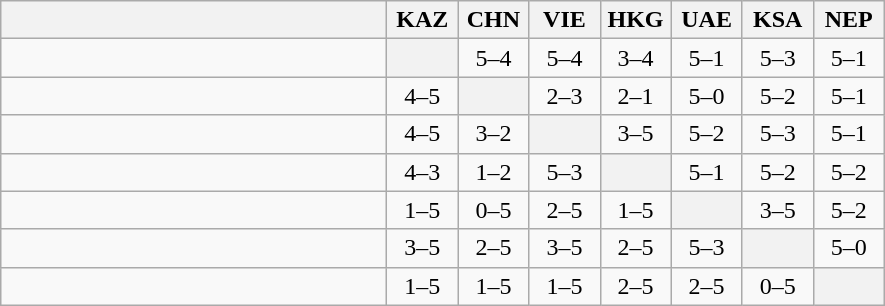<table class="wikitable" style="text-align:center">
<tr>
<th width="250"> </th>
<th width="40">KAZ</th>
<th width="40">CHN</th>
<th width="40">VIE</th>
<th width="40">HKG</th>
<th width="40">UAE</th>
<th width="40">KSA</th>
<th width="40">NEP</th>
</tr>
<tr>
<td align=left></td>
<th></th>
<td>5–4</td>
<td>5–4</td>
<td>3–4</td>
<td>5–1</td>
<td>5–3</td>
<td>5–1</td>
</tr>
<tr>
<td align=left></td>
<td>4–5</td>
<th></th>
<td>2–3</td>
<td>2–1</td>
<td>5–0</td>
<td>5–2</td>
<td>5–1</td>
</tr>
<tr>
<td align=left></td>
<td>4–5</td>
<td>3–2</td>
<th></th>
<td>3–5</td>
<td>5–2</td>
<td>5–3</td>
<td>5–1</td>
</tr>
<tr>
<td align=left></td>
<td>4–3</td>
<td>1–2</td>
<td>5–3</td>
<th></th>
<td>5–1</td>
<td>5–2</td>
<td>5–2</td>
</tr>
<tr>
<td align=left></td>
<td>1–5</td>
<td>0–5</td>
<td>2–5</td>
<td>1–5</td>
<th></th>
<td>3–5</td>
<td>5–2</td>
</tr>
<tr>
<td align=left></td>
<td>3–5</td>
<td>2–5</td>
<td>3–5</td>
<td>2–5</td>
<td>5–3</td>
<th></th>
<td>5–0</td>
</tr>
<tr>
<td align=left></td>
<td>1–5</td>
<td>1–5</td>
<td>1–5</td>
<td>2–5</td>
<td>2–5</td>
<td>0–5</td>
<th></th>
</tr>
</table>
